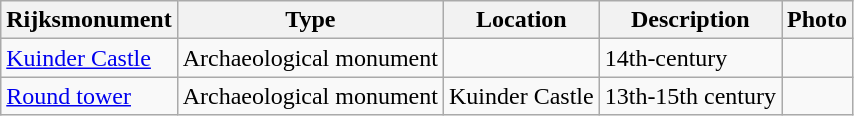<table class="wikitable">
<tr>
<th>Rijksmonument</th>
<th>Type</th>
<th>Location</th>
<th>Description</th>
<th>Photo</th>
</tr>
<tr>
<td><a href='#'>Kuinder Castle</a><br></td>
<td>Archaeological monument</td>
<td></td>
<td>14th-century</td>
<td></td>
</tr>
<tr>
<td><a href='#'>Round tower</a><br></td>
<td>Archaeological monument</td>
<td>Kuinder Castle</td>
<td>13th-15th century</td>
<td></td>
</tr>
</table>
